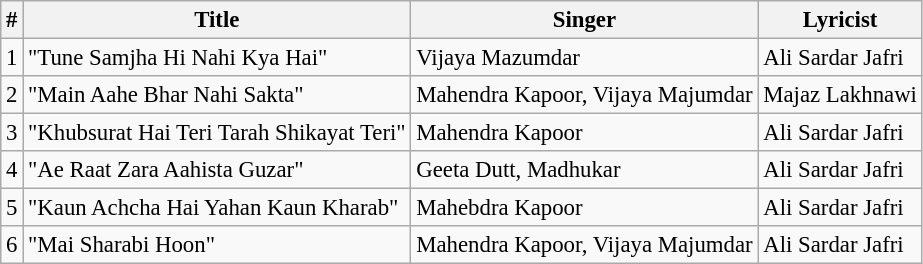<table class="wikitable" style="font-size:95%;">
<tr>
<th>#</th>
<th>Title</th>
<th>Singer</th>
<th>Lyricist</th>
</tr>
<tr>
<td>1</td>
<td>"Tune Samjha Hi Nahi Kya Hai"</td>
<td>Vijaya Mazumdar</td>
<td>Ali Sardar Jafri</td>
</tr>
<tr>
<td>2</td>
<td>"Main Aahe Bhar Nahi Sakta"</td>
<td>Mahendra Kapoor, Vijaya Majumdar</td>
<td>Majaz Lakhnawi</td>
</tr>
<tr>
<td>3</td>
<td>"Khubsurat Hai Teri Tarah Shikayat Teri"</td>
<td>Mahendra Kapoor</td>
<td>Ali Sardar Jafri</td>
</tr>
<tr>
<td>4</td>
<td>"Ae Raat Zara Aahista Guzar"</td>
<td>Geeta Dutt, Madhukar</td>
<td>Ali Sardar Jafri</td>
</tr>
<tr>
<td>5</td>
<td>"Kaun Achcha Hai Yahan Kaun Kharab"</td>
<td>Mahebdra Kapoor</td>
<td>Ali Sardar Jafri</td>
</tr>
<tr>
<td>6</td>
<td>"Mai Sharabi Hoon"</td>
<td>Mahendra Kapoor, Vijaya Majumdar</td>
<td>Ali Sardar Jafri</td>
</tr>
</table>
